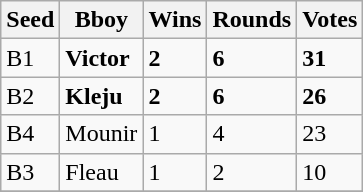<table class="wikitable">
<tr>
<th>Seed</th>
<th>Bboy</th>
<th>Wins</th>
<th>Rounds</th>
<th>Votes</th>
</tr>
<tr>
<td>B1</td>
<td> <strong>Victor</strong></td>
<td><strong>2</strong></td>
<td><strong>6</strong></td>
<td><strong>31</strong></td>
</tr>
<tr>
<td>B2</td>
<td> <strong>Kleju</strong></td>
<td><strong>2</strong></td>
<td><strong>6</strong></td>
<td><strong>26</strong></td>
</tr>
<tr>
<td>B4</td>
<td> Mounir</td>
<td>1</td>
<td>4</td>
<td>23</td>
</tr>
<tr>
<td>B3</td>
<td> Fleau</td>
<td>1</td>
<td>2</td>
<td>10</td>
</tr>
<tr>
</tr>
</table>
